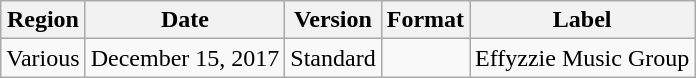<table class="wikitable">
<tr>
<th>Region</th>
<th>Date</th>
<th>Version</th>
<th>Format</th>
<th>Label</th>
</tr>
<tr>
<td>Various</td>
<td>December 15, 2017</td>
<td rowspan="2">Standard</td>
<td></td>
<td rowspan="2">Effyzzie Music Group</td>
</tr>
</table>
